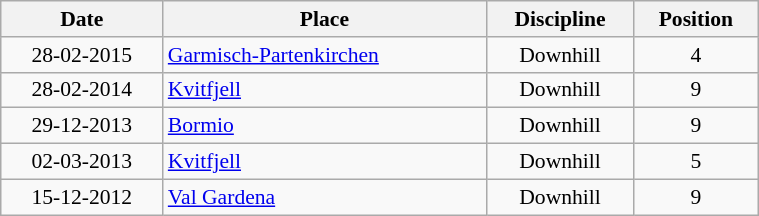<table class="wikitable" width=40% style="font-size:90%; text-align:center;">
<tr>
<th>Date</th>
<th>Place</th>
<th>Discipline</th>
<th>Position</th>
</tr>
<tr>
<td>28-02-2015</td>
<td align=left> <a href='#'>Garmisch-Partenkirchen</a></td>
<td>Downhill</td>
<td>4</td>
</tr>
<tr>
<td>28-02-2014</td>
<td align=left> <a href='#'>Kvitfjell</a></td>
<td>Downhill</td>
<td>9</td>
</tr>
<tr>
<td>29-12-2013</td>
<td align=left> <a href='#'>Bormio</a></td>
<td>Downhill</td>
<td>9</td>
</tr>
<tr>
<td>02-03-2013</td>
<td align=left> <a href='#'>Kvitfjell</a></td>
<td>Downhill</td>
<td>5</td>
</tr>
<tr>
<td>15-12-2012</td>
<td align=left> <a href='#'>Val Gardena</a></td>
<td>Downhill</td>
<td>9</td>
</tr>
</table>
